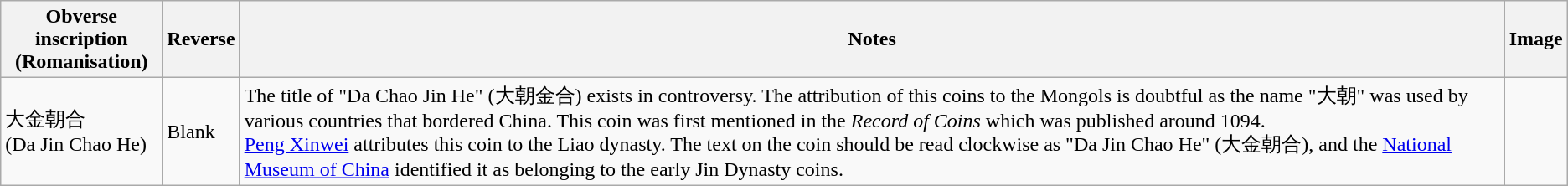<table class="wikitable">
<tr>
<th>Obverse inscription<br>(Romanisation)</th>
<th>Reverse</th>
<th>Notes</th>
<th>Image</th>
</tr>
<tr>
<td>大金朝合<br>(Da Jin Chao He)</td>
<td>Blank</td>
<td>The title of "Da Chao Jin He" (大朝金合) exists in controversy. The attribution of this coins to the Mongols is doubtful as the name "大朝" was used by various countries that bordered China. This coin was first mentioned in the <em>Record of Coins</em> which was published around 1094.<br><a href='#'>Peng Xinwei</a> attributes this coin to the Liao dynasty. The text on the coin should be read clockwise as "Da Jin Chao He" (大金朝合), and the <a href='#'>National Museum of China</a> identified it as belonging to the early Jin Dynasty coins.</td>
<td></td>
</tr>
</table>
